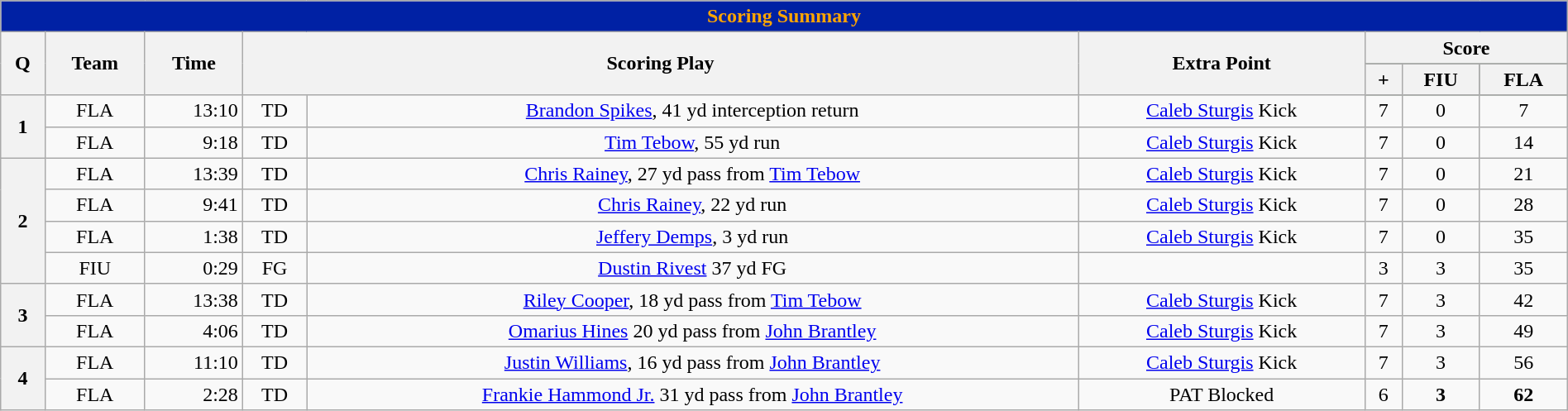<table class="wikitable collapsible collapsed" width=100% style="text-align:center; font-size: 15% border 1px solid #FF4A00">
<tr>
<th colspan=9; style="background:#0021A4; color:orange">Scoring Summary</th>
</tr>
<tr>
<th rowspan=2>Q</th>
<th rowspan=2>Team</th>
<th rowspan=2>Time</th>
<th colspan=2 rowspan=2>Scoring Play</th>
<th rowspan=2>Extra Point</th>
<th colspan=3>Score</th>
</tr>
<tr align="center" bgcolor=#0021A4;>
<th>+</th>
<th>FIU</th>
<th>FLA</th>
</tr>
<tr align="center">
<th rowspan=2>1</th>
<td>FLA</td>
<td align=right>13:10</td>
<td>TD</td>
<td><a href='#'>Brandon Spikes</a>, 41 yd interception return</td>
<td><a href='#'>Caleb Sturgis</a> Kick</td>
<td>7</td>
<td>0</td>
<td>7</td>
</tr>
<tr align="center">
<td>FLA</td>
<td align=right>9:18</td>
<td>TD</td>
<td><a href='#'>Tim Tebow</a>, 55 yd run</td>
<td><a href='#'>Caleb Sturgis</a> Kick</td>
<td>7</td>
<td>0</td>
<td>14</td>
</tr>
<tr align="center">
<th rowspan=4>2</th>
<td>FLA</td>
<td align=right>13:39</td>
<td>TD</td>
<td><a href='#'>Chris Rainey</a>, 27 yd pass from <a href='#'>Tim Tebow</a></td>
<td><a href='#'>Caleb Sturgis</a> Kick</td>
<td>7</td>
<td>0</td>
<td>21</td>
</tr>
<tr align="center">
<td>FLA</td>
<td align=right>9:41</td>
<td>TD</td>
<td><a href='#'>Chris Rainey</a>, 22 yd run</td>
<td><a href='#'>Caleb Sturgis</a> Kick</td>
<td>7</td>
<td>0</td>
<td>28</td>
</tr>
<tr align="center">
<td>FLA</td>
<td align=right>1:38</td>
<td>TD</td>
<td><a href='#'>Jeffery Demps</a>, 3 yd run</td>
<td><a href='#'>Caleb Sturgis</a> Kick</td>
<td>7</td>
<td>0</td>
<td>35</td>
</tr>
<tr align="center">
<td>FIU</td>
<td align=right>0:29</td>
<td>FG</td>
<td><a href='#'>Dustin Rivest</a> 37 yd FG</td>
<td></td>
<td>3</td>
<td>3</td>
<td>35</td>
</tr>
<tr align="center">
<th rowspan=2>3</th>
<td>FLA</td>
<td align=right>13:38</td>
<td>TD</td>
<td><a href='#'>Riley Cooper</a>, 18 yd pass from <a href='#'>Tim Tebow</a></td>
<td><a href='#'>Caleb Sturgis</a> Kick</td>
<td>7</td>
<td>3</td>
<td>42</td>
</tr>
<tr align="center">
<td>FLA</td>
<td align=right>4:06</td>
<td>TD</td>
<td><a href='#'>Omarius Hines</a> 20 yd pass from <a href='#'>John Brantley</a></td>
<td><a href='#'>Caleb Sturgis</a> Kick</td>
<td>7</td>
<td>3</td>
<td>49</td>
</tr>
<tr align="center">
<th rowspan=2>4</th>
<td>FLA</td>
<td align=right>11:10</td>
<td>TD</td>
<td><a href='#'>Justin Williams</a>, 16 yd pass from <a href='#'>John Brantley</a></td>
<td><a href='#'>Caleb Sturgis</a> Kick</td>
<td>7</td>
<td>3</td>
<td>56</td>
</tr>
<tr align="center">
<td>FLA</td>
<td align=right>2:28</td>
<td>TD</td>
<td><a href='#'>Frankie Hammond Jr.</a> 31 yd pass from <a href='#'>John Brantley</a></td>
<td>PAT Blocked</td>
<td>6</td>
<td><strong>3</strong></td>
<td><strong>62</strong></td>
</tr>
</table>
